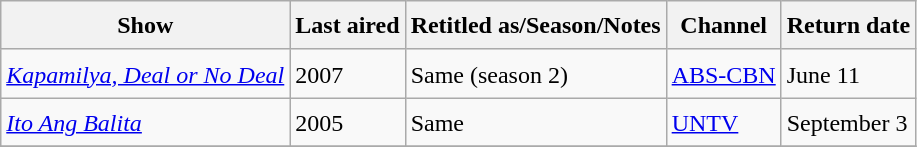<table class="wikitable" style="text-align:left; line-height:25px; width:auto;">
<tr>
<th>Show</th>
<th>Last aired</th>
<th>Retitled as/Season/Notes</th>
<th>Channel</th>
<th>Return date</th>
</tr>
<tr>
<td><em><a href='#'>Kapamilya, Deal or No Deal</a></em></td>
<td>2007</td>
<td>Same (season 2)</td>
<td><a href='#'>ABS-CBN</a></td>
<td>June 11</td>
</tr>
<tr>
<td><em><a href='#'>Ito Ang Balita</a></em></td>
<td>2005</td>
<td>Same</td>
<td><a href='#'>UNTV</a></td>
<td>September 3</td>
</tr>
<tr>
</tr>
</table>
